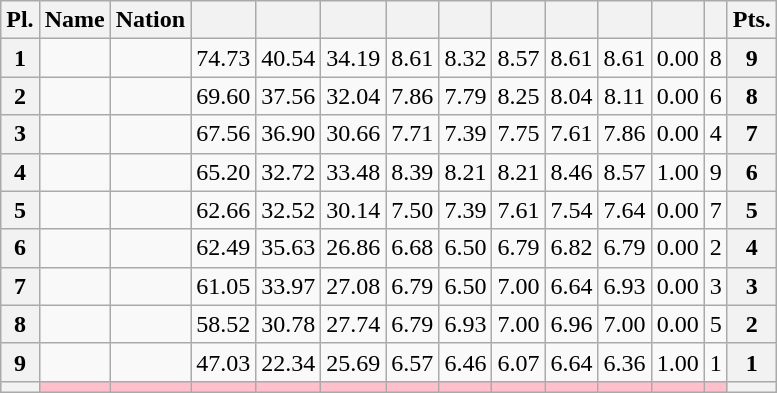<table class="wikitable sortable" style="text-align:center">
<tr>
<th>Pl.</th>
<th>Name</th>
<th>Nation</th>
<th></th>
<th></th>
<th></th>
<th></th>
<th></th>
<th></th>
<th></th>
<th></th>
<th></th>
<th></th>
<th>Pts.</th>
</tr>
<tr>
<th>1</th>
<td align="left"></td>
<td align="left"></td>
<td>74.73</td>
<td>40.54</td>
<td>34.19</td>
<td>8.61</td>
<td>8.32</td>
<td>8.57</td>
<td>8.61</td>
<td>8.61</td>
<td>0.00</td>
<td>8</td>
<th>9</th>
</tr>
<tr>
<th>2</th>
<td align="left"></td>
<td align="left"></td>
<td>69.60</td>
<td>37.56</td>
<td>32.04</td>
<td>7.86</td>
<td>7.79</td>
<td>8.25</td>
<td>8.04</td>
<td>8.11</td>
<td>0.00</td>
<td>6</td>
<th>8</th>
</tr>
<tr>
<th>3</th>
<td align="left"></td>
<td align="left"></td>
<td>67.56</td>
<td>36.90</td>
<td>30.66</td>
<td>7.71</td>
<td>7.39</td>
<td>7.75</td>
<td>7.61</td>
<td>7.86</td>
<td>0.00</td>
<td>4</td>
<th>7</th>
</tr>
<tr>
<th>4</th>
<td align="left"></td>
<td align="left"></td>
<td>65.20</td>
<td>32.72</td>
<td>33.48</td>
<td>8.39</td>
<td>8.21</td>
<td>8.21</td>
<td>8.46</td>
<td>8.57</td>
<td>1.00</td>
<td>9</td>
<th>6</th>
</tr>
<tr>
<th>5</th>
<td align="left"></td>
<td align="left"></td>
<td>62.66</td>
<td>32.52</td>
<td>30.14</td>
<td>7.50</td>
<td>7.39</td>
<td>7.61</td>
<td>7.54</td>
<td>7.64</td>
<td>0.00</td>
<td>7</td>
<th>5</th>
</tr>
<tr>
<th>6</th>
<td align="left"></td>
<td align="left"></td>
<td>62.49</td>
<td>35.63</td>
<td>26.86</td>
<td>6.68</td>
<td>6.50</td>
<td>6.79</td>
<td>6.82</td>
<td>6.79</td>
<td>0.00</td>
<td>2</td>
<th>4</th>
</tr>
<tr>
<th>7</th>
<td align="left"></td>
<td align="left"></td>
<td>61.05</td>
<td>33.97</td>
<td>27.08</td>
<td>6.79</td>
<td>6.50</td>
<td>7.00</td>
<td>6.64</td>
<td>6.93</td>
<td>0.00</td>
<td>3</td>
<th>3</th>
</tr>
<tr>
<th>8</th>
<td align="left"></td>
<td align="left"></td>
<td>58.52</td>
<td>30.78</td>
<td>27.74</td>
<td>6.79</td>
<td>6.93</td>
<td>7.00</td>
<td>6.96</td>
<td>7.00</td>
<td>0.00</td>
<td>5</td>
<th>2</th>
</tr>
<tr>
<th>9</th>
<td align="left"></td>
<td align="left"></td>
<td>47.03</td>
<td>22.34</td>
<td>25.69</td>
<td>6.57</td>
<td>6.46</td>
<td>6.07</td>
<td>6.64</td>
<td>6.36</td>
<td>1.00</td>
<td>1</td>
<th>1</th>
</tr>
<tr bgcolor=pink>
<th></th>
<td align="left"></td>
<td align="left"></td>
<td></td>
<td></td>
<td></td>
<td></td>
<td></td>
<td></td>
<td></td>
<td></td>
<td></td>
<td></td>
<th></th>
</tr>
</table>
